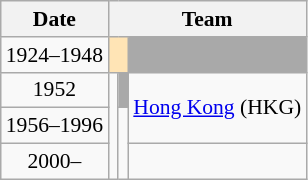<table class="wikitable" style="text-align:center; font-size:90%;">
<tr>
<th>Date</th>
<th colspan="3">Team</th>
</tr>
<tr>
<td>1924–1948</td>
<td colspan="2" style="background:moccasin"><strong></strong></td>
<td style="background:darkgray"></td>
</tr>
<tr>
<td>1952</td>
<td rowspan="3"></td>
<td style="background:darkgray"></td>
<td rowspan="2"> <a href='#'>Hong Kong</a> (HKG)</td>
</tr>
<tr>
<td>1956–1996</td>
<td rowspan="2"></td>
</tr>
<tr>
<td>2000–</td>
<td></td>
</tr>
</table>
